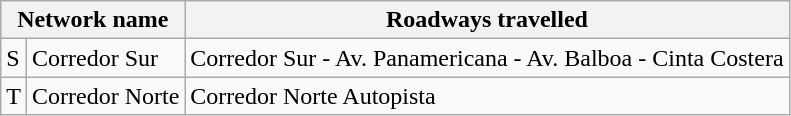<table class="wikitable">
<tr>
<th colspan="2">Network name</th>
<th>Roadways travelled</th>
</tr>
<tr>
<td>S</td>
<td>Corredor Sur</td>
<td>Corredor Sur - Av. Panamericana - Av. Balboa - Cinta Costera</td>
</tr>
<tr>
<td>T</td>
<td>Corredor Norte</td>
<td>Corredor Norte Autopista</td>
</tr>
</table>
